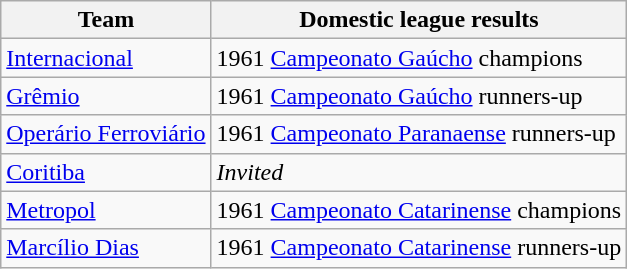<table class= "wikitable">
<tr>
<th>Team</th>
<th>Domestic league results</th>
</tr>
<tr>
<td> <a href='#'>Internacional</a></td>
<td>1961 <a href='#'>Campeonato Gaúcho</a> champions</td>
</tr>
<tr>
<td> <a href='#'>Grêmio</a></td>
<td>1961 <a href='#'>Campeonato Gaúcho</a> runners-up</td>
</tr>
<tr>
<td> <a href='#'>Operário Ferroviário</a></td>
<td>1961 <a href='#'>Campeonato Paranaense</a> runners-up</td>
</tr>
<tr>
<td> <a href='#'>Coritiba</a></td>
<td><em>Invited</em></td>
</tr>
<tr>
<td> <a href='#'>Metropol</a></td>
<td>1961 <a href='#'>Campeonato Catarinense</a> champions</td>
</tr>
<tr>
<td> <a href='#'>Marcílio Dias</a></td>
<td>1961 <a href='#'>Campeonato Catarinense</a> runners-up</td>
</tr>
</table>
